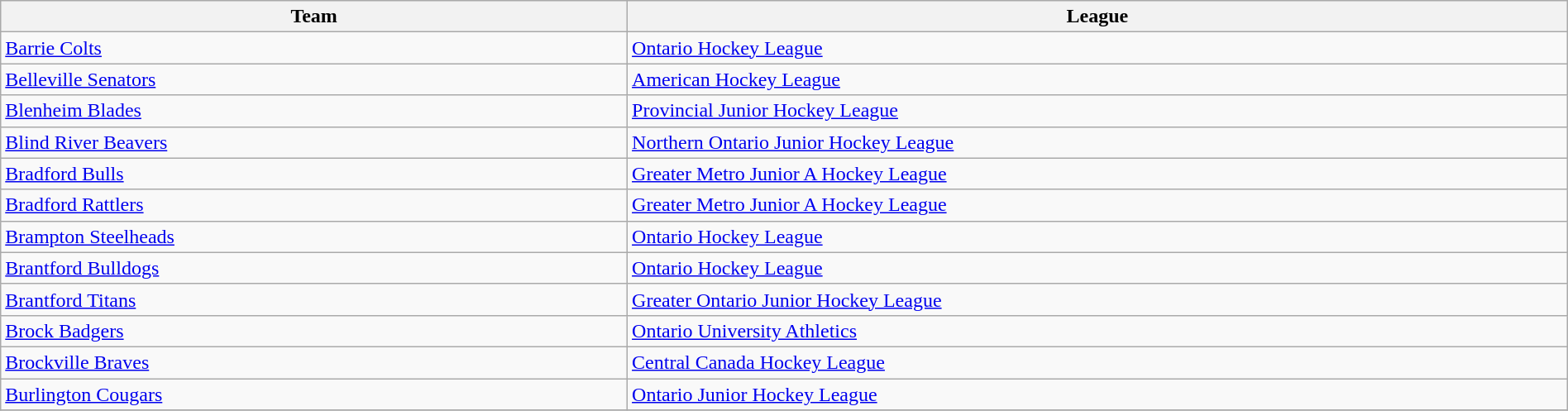<table class="wikitable sortable" width=100%>
<tr>
<th width=40%>Team</th>
<th width=60%>League</th>
</tr>
<tr>
<td><a href='#'>Barrie Colts</a></td>
<td><a href='#'>Ontario Hockey League</a></td>
</tr>
<tr>
<td><a href='#'>Belleville Senators</a></td>
<td><a href='#'>American Hockey League</a></td>
</tr>
<tr>
<td><a href='#'>Blenheim Blades</a></td>
<td><a href='#'>Provincial Junior Hockey League</a></td>
</tr>
<tr>
<td><a href='#'>Blind River Beavers</a></td>
<td><a href='#'>Northern Ontario Junior Hockey League</a></td>
</tr>
<tr>
<td><a href='#'>Bradford Bulls</a></td>
<td><a href='#'>Greater Metro Junior A Hockey League</a></td>
</tr>
<tr>
<td><a href='#'>Bradford Rattlers</a></td>
<td><a href='#'>Greater Metro Junior A Hockey League</a></td>
</tr>
<tr>
<td><a href='#'>Brampton Steelheads</a></td>
<td><a href='#'>Ontario Hockey League</a></td>
</tr>
<tr>
<td><a href='#'>Brantford Bulldogs</a></td>
<td><a href='#'>Ontario Hockey League</a></td>
</tr>
<tr>
<td><a href='#'>Brantford Titans</a></td>
<td><a href='#'>Greater Ontario Junior Hockey League</a></td>
</tr>
<tr>
<td><a href='#'>Brock Badgers</a></td>
<td><a href='#'>Ontario University Athletics</a></td>
</tr>
<tr>
<td><a href='#'>Brockville Braves</a></td>
<td><a href='#'>Central Canada Hockey League</a></td>
</tr>
<tr>
<td><a href='#'>Burlington Cougars</a></td>
<td><a href='#'>Ontario Junior Hockey League</a></td>
</tr>
<tr>
</tr>
</table>
